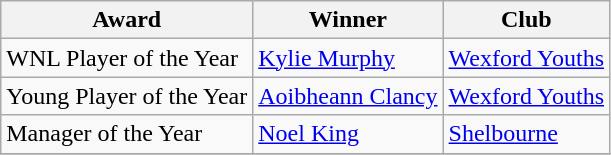<table class="wikitable">
<tr>
<th>Award</th>
<th>Winner</th>
<th>Club</th>
</tr>
<tr>
<td>WNL Player of the Year</td>
<td><a href='#'>Kylie Murphy</a></td>
<td><a href='#'>Wexford Youths</a></td>
</tr>
<tr>
<td>Young Player of the Year</td>
<td><a href='#'>Aoibheann Clancy</a></td>
<td><a href='#'>Wexford Youths</a></td>
</tr>
<tr>
<td>Manager of the Year</td>
<td><a href='#'>Noel King</a></td>
<td><a href='#'>Shelbourne</a></td>
</tr>
<tr>
</tr>
</table>
